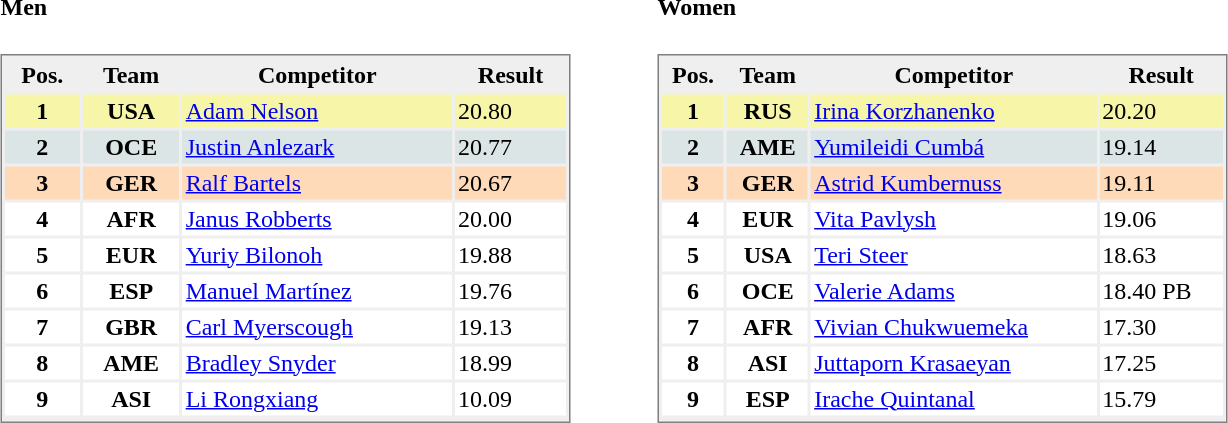<table>
<tr>
<td valign="top"><br><h4>Men</h4><table style="border-style:solid;border-width:1px;border-color:#808080;background-color:#EFEFEF" cellspacing="2" cellpadding="2" width="380px">
<tr bgcolor="#EFEFEF">
<th>Pos.</th>
<th>Team</th>
<th>Competitor</th>
<th>Result</th>
</tr>
<tr align="center" valign="top" bgcolor="#F7F6A8">
<th>1</th>
<th>USA</th>
<td align="left"><a href='#'>Adam Nelson</a></td>
<td align="left">20.80</td>
</tr>
<tr align="center" valign="top" bgcolor="#DCE5E5">
<th>2</th>
<th>OCE</th>
<td align="left"><a href='#'>Justin Anlezark</a></td>
<td align="left">20.77</td>
</tr>
<tr align="center" valign="top" bgcolor="#FFDAB9">
<th>3</th>
<th>GER</th>
<td align="left"><a href='#'>Ralf Bartels</a></td>
<td align="left">20.67</td>
</tr>
<tr align="center" valign="top" bgcolor="#FFFFFF">
<th>4</th>
<th>AFR</th>
<td align="left"><a href='#'>Janus Robberts</a></td>
<td align="left">20.00</td>
</tr>
<tr align="center" valign="top" bgcolor="#FFFFFF">
<th>5</th>
<th>EUR</th>
<td align="left"><a href='#'>Yuriy Bilonoh</a></td>
<td align="left">19.88</td>
</tr>
<tr align="center" valign="top" bgcolor="#FFFFFF">
<th>6</th>
<th>ESP</th>
<td align="left"><a href='#'>Manuel Martínez</a></td>
<td align="left">19.76</td>
</tr>
<tr align="center" valign="top" bgcolor="#FFFFFF">
<th>7</th>
<th>GBR</th>
<td align="left"><a href='#'>Carl Myerscough</a></td>
<td align="left">19.13</td>
</tr>
<tr align="center" valign="top" bgcolor="#FFFFFF">
<th>8</th>
<th>AME</th>
<td align="left"><a href='#'>Bradley Snyder</a></td>
<td align="left">18.99</td>
</tr>
<tr align="center" valign="top" bgcolor="#FFFFFF">
<th>9</th>
<th>ASI</th>
<td align="left"><a href='#'>Li Rongxiang</a></td>
<td align="left">10.09</td>
</tr>
<tr align="center" valign="top" bgcolor="#FFFFFF">
</tr>
</table>
</td>
<td width="50"> </td>
<td valign="top"><br><h4>Women</h4><table style="border-style:solid;border-width:1px;border-color:#808080;background-color:#EFEFEF" cellspacing="2" cellpadding="2" width="380px">
<tr bgcolor="#EFEFEF">
<th>Pos.</th>
<th>Team</th>
<th>Competitor</th>
<th>Result</th>
</tr>
<tr align="center" valign="top" bgcolor="#F7F6A8">
<th>1</th>
<th>RUS</th>
<td align="left"><a href='#'>Irina Korzhanenko</a></td>
<td align="left">20.20</td>
</tr>
<tr align="center" valign="top" bgcolor="#DCE5E5">
<th>2</th>
<th>AME</th>
<td align="left"><a href='#'>Yumileidi Cumbá</a></td>
<td align="left">19.14</td>
</tr>
<tr align="center" valign="top" bgcolor="#FFDAB9">
<th>3</th>
<th>GER</th>
<td align="left"><a href='#'>Astrid Kumbernuss</a></td>
<td align="left">19.11</td>
</tr>
<tr align="center" valign="top" bgcolor="#FFFFFF">
<th>4</th>
<th>EUR</th>
<td align="left"><a href='#'>Vita Pavlysh</a></td>
<td align="left">19.06</td>
</tr>
<tr align="center" valign="top" bgcolor="#FFFFFF">
<th>5</th>
<th>USA</th>
<td align="left"><a href='#'>Teri Steer</a></td>
<td align="left">18.63</td>
</tr>
<tr align="center" valign="top" bgcolor="#FFFFFF">
<th>6</th>
<th>OCE</th>
<td align="left"><a href='#'>Valerie Adams</a></td>
<td align="left">18.40 PB</td>
</tr>
<tr align="center" valign="top" bgcolor="#FFFFFF">
<th>7</th>
<th>AFR</th>
<td align="left"><a href='#'>Vivian Chukwuemeka</a></td>
<td align="left">17.30</td>
</tr>
<tr align="center" valign="top" bgcolor="#FFFFFF">
<th>8</th>
<th>ASI</th>
<td align="left"><a href='#'>Juttaporn Krasaeyan</a></td>
<td align="left">17.25</td>
</tr>
<tr align="center" valign="top" bgcolor="#FFFFFF">
<th>9</th>
<th>ESP</th>
<td align="left"><a href='#'>Irache Quintanal</a></td>
<td align="left">15.79</td>
</tr>
<tr align="center" valign="top" bgcolor="#FFFFFF">
</tr>
</table>
</td>
</tr>
</table>
